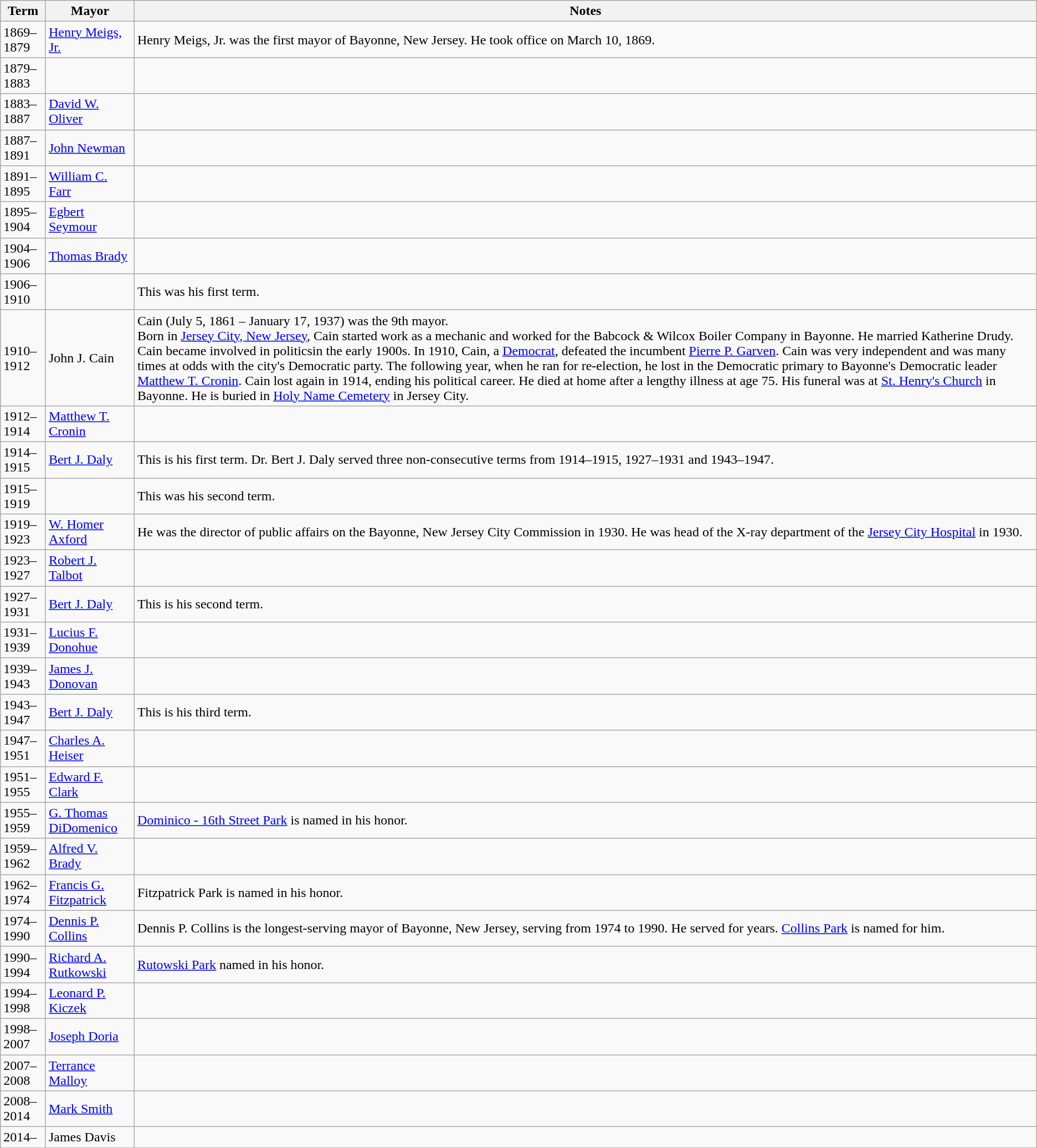<table class="wikitable sortable">
<tr>
<th>Term</th>
<th>Mayor</th>
<th>Notes</th>
</tr>
<tr>
<td>1869–1879</td>
<td><a href='#'>Henry Meigs, Jr.</a></td>
<td>Henry Meigs, Jr. was the first mayor of Bayonne, New Jersey. He took office on March 10, 1869.</td>
</tr>
<tr>
<td>1879–1883</td>
<td></td>
<td></td>
</tr>
<tr>
<td>1883–1887</td>
<td><a href='#'>David W. Oliver</a></td>
<td></td>
</tr>
<tr>
<td>1887–1891</td>
<td><a href='#'>John Newman</a></td>
<td></td>
</tr>
<tr>
<td>1891–1895</td>
<td><a href='#'>William C. Farr</a></td>
<td></td>
</tr>
<tr>
<td>1895–1904</td>
<td><a href='#'>Egbert Seymour</a></td>
<td></td>
</tr>
<tr>
<td>1904–1906</td>
<td><a href='#'>Thomas Brady</a></td>
<td></td>
</tr>
<tr>
<td>1906–1910</td>
<td></td>
<td>This was his first term.</td>
</tr>
<tr>
<td>1910–1912</td>
<td>John J. Cain</td>
<td>Cain (July 5, 1861 – January 17, 1937) was the 9th mayor.<br>Born in <a href='#'>Jersey City, New Jersey</a>, Cain started work as a mechanic and worked for the Babcock & Wilcox Boiler Company in Bayonne. He married Katherine Drudy. Cain became involved in politicsin the early 1900s. In 1910, Cain, a <a href='#'>Democrat</a>, defeated the incumbent <a href='#'>Pierre P. Garven</a>. Cain was very independent and was many times at odds with the city's Democratic party. The following year, when he ran for re-election, he lost in the Democratic primary to Bayonne's Democratic leader <a href='#'>Matthew T. Cronin</a>. Cain lost again in 1914, ending his political career. He died at home after a lengthy illness at age 75. His funeral was at <a href='#'>St. Henry's Church</a> in Bayonne. He is buried in <a href='#'>Holy Name Cemetery</a> in Jersey City.</td>
</tr>
<tr>
<td>1912–1914</td>
<td><a href='#'>Matthew T. Cronin</a></td>
<td></td>
</tr>
<tr>
<td>1914–1915</td>
<td><a href='#'>Bert J. Daly</a></td>
<td>This is his first term. Dr. Bert J. Daly served three non-consecutive terms from 1914–1915, 1927–1931 and 1943–1947.</td>
</tr>
<tr>
<td>1915–1919</td>
<td></td>
<td>This was his second term.</td>
</tr>
<tr>
<td>1919–1923</td>
<td><a href='#'>W. Homer Axford</a></td>
<td>He was the director of public affairs on the Bayonne, New Jersey City Commission in 1930. He was head of the X-ray department of the <a href='#'>Jersey City Hospital</a> in 1930.</td>
</tr>
<tr>
<td>1923–1927</td>
<td><a href='#'>Robert J. Talbot</a></td>
<td></td>
</tr>
<tr>
<td>1927–1931</td>
<td><a href='#'>Bert J. Daly</a></td>
<td>This is his second term.</td>
</tr>
<tr>
<td>1931–1939</td>
<td><a href='#'>Lucius F. Donohue</a></td>
<td></td>
</tr>
<tr>
<td>1939–1943</td>
<td><a href='#'>James J. Donovan</a></td>
<td></td>
</tr>
<tr>
<td>1943–1947</td>
<td><a href='#'>Bert J. Daly</a></td>
<td>This is his third term.</td>
</tr>
<tr>
<td>1947–1951</td>
<td><a href='#'>Charles A. Heiser</a></td>
<td></td>
</tr>
<tr>
<td>1951–1955</td>
<td><a href='#'>Edward F. Clark</a></td>
<td></td>
</tr>
<tr>
<td>1955–1959</td>
<td><a href='#'>G. Thomas DiDomenico</a></td>
<td> <a href='#'>Dominico - 16th Street Park</a> is named in his honor.</td>
</tr>
<tr>
<td>1959–1962</td>
<td><a href='#'>Alfred V. Brady</a></td>
<td></td>
</tr>
<tr>
<td>1962–1974</td>
<td><a href='#'>Francis G. Fitzpatrick</a></td>
<td>Fitzpatrick Park is named in his honor.</td>
</tr>
<tr>
<td>1974–1990</td>
<td><a href='#'>Dennis P. Collins</a></td>
<td>Dennis P. Collins is the longest-serving mayor of Bayonne, New Jersey, serving from 1974 to 1990. He served for  years. <a href='#'>Collins Park</a> is named for him.</td>
</tr>
<tr>
<td>1990–1994</td>
<td><a href='#'>Richard A. Rutkowski</a></td>
<td><a href='#'>Rutowski Park</a> named in his honor.</td>
</tr>
<tr>
<td>1994–1998</td>
<td><a href='#'>Leonard P. Kiczek</a></td>
<td></td>
</tr>
<tr>
<td>1998–2007</td>
<td><a href='#'>Joseph Doria</a></td>
<td></td>
</tr>
<tr>
<td>2007–2008</td>
<td><a href='#'>Terrance Malloy</a></td>
<td></td>
</tr>
<tr>
<td>2008–2014</td>
<td><a href='#'>Mark Smith</a></td>
<td></td>
</tr>
<tr>
<td>2014–</td>
<td>James Davis</td>
<td></td>
</tr>
<tr>
</tr>
</table>
